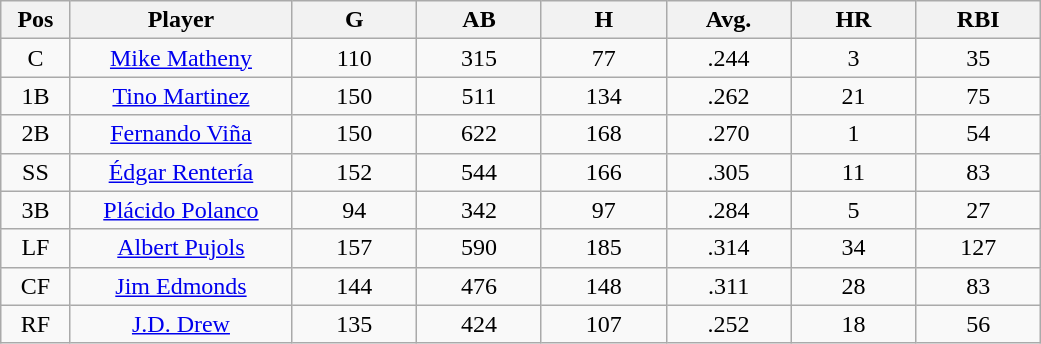<table class="wikitable sortable">
<tr>
<th bgcolor="#DDDDFF" width= "5%">Pos</th>
<th bgcolor="#DDDDFF" width="16%">Player</th>
<th bgcolor="#DDDDFF" width="9%">G</th>
<th bgcolor="#DDDDFF" width="9%">AB</th>
<th bgcolor="#DDDDFF" width="9%">H</th>
<th bgcolor="#DDDDFF" width="9%">Avg.</th>
<th bgcolor="#DDDDFF" width="9%">HR</th>
<th bgcolor="#DDDDFF" width="9%">RBI</th>
</tr>
<tr align="center">
<td>C</td>
<td><a href='#'>Mike Matheny</a></td>
<td>110</td>
<td>315</td>
<td>77</td>
<td>.244</td>
<td>3</td>
<td>35</td>
</tr>
<tr align="center">
<td>1B</td>
<td><a href='#'>Tino Martinez</a></td>
<td>150</td>
<td>511</td>
<td>134</td>
<td>.262</td>
<td>21</td>
<td>75</td>
</tr>
<tr align="center">
<td>2B</td>
<td><a href='#'>Fernando Viña</a></td>
<td>150</td>
<td>622</td>
<td>168</td>
<td>.270</td>
<td>1</td>
<td>54</td>
</tr>
<tr align="center">
<td>SS</td>
<td><a href='#'>Édgar Rentería</a></td>
<td>152</td>
<td>544</td>
<td>166</td>
<td>.305</td>
<td>11</td>
<td>83</td>
</tr>
<tr align="center">
<td>3B</td>
<td><a href='#'>Plácido Polanco</a></td>
<td>94</td>
<td>342</td>
<td>97</td>
<td>.284</td>
<td>5</td>
<td>27</td>
</tr>
<tr align="center">
<td>LF</td>
<td><a href='#'>Albert Pujols</a></td>
<td>157</td>
<td>590</td>
<td>185</td>
<td>.314</td>
<td>34</td>
<td>127</td>
</tr>
<tr align="center">
<td>CF</td>
<td><a href='#'>Jim Edmonds</a></td>
<td>144</td>
<td>476</td>
<td>148</td>
<td>.311</td>
<td>28</td>
<td>83</td>
</tr>
<tr align="center">
<td>RF</td>
<td><a href='#'>J.D. Drew</a></td>
<td>135</td>
<td>424</td>
<td>107</td>
<td>.252</td>
<td>18</td>
<td>56</td>
</tr>
</table>
